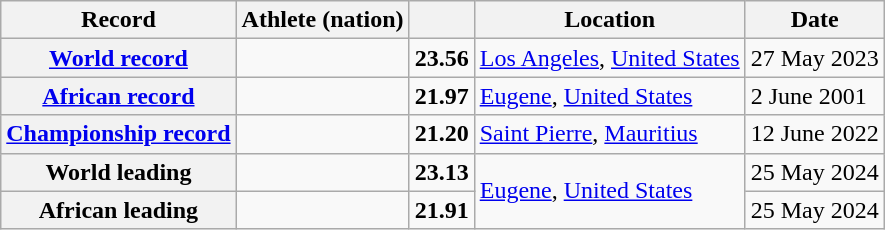<table class="wikitable">
<tr>
<th scope="col">Record</th>
<th scope="col">Athlete (nation)</th>
<th scope="col"></th>
<th scope="col">Location</th>
<th scope="col">Date</th>
</tr>
<tr>
<th scope="row"><a href='#'>World record</a></th>
<td></td>
<td align="center"><strong>23.56</strong></td>
<td><a href='#'>Los Angeles</a>, <a href='#'>United States</a></td>
<td>27 May 2023</td>
</tr>
<tr>
<th scope="row"><a href='#'>African record</a></th>
<td></td>
<td align="center"><strong>21.97</strong></td>
<td><a href='#'>Eugene</a>, <a href='#'>United States</a></td>
<td>2 June 2001</td>
</tr>
<tr>
<th><a href='#'>Championship record</a></th>
<td></td>
<td align="center"><strong>21.20</strong></td>
<td><a href='#'>Saint Pierre</a>, <a href='#'>Mauritius</a></td>
<td>12 June 2022</td>
</tr>
<tr>
<th scope="row">World leading</th>
<td></td>
<td align="center"><strong>23.13</strong></td>
<td rowspan="2"><a href='#'>Eugene</a>, <a href='#'>United States</a></td>
<td>25 May 2024</td>
</tr>
<tr>
<th scope="row">African leading</th>
<td></td>
<td align="center"><strong>21.91</strong></td>
<td>25 May 2024</td>
</tr>
</table>
